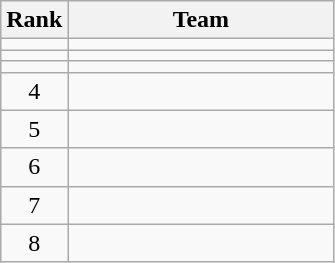<table class="wikitable">
<tr>
<th>Rank</th>
<th width=170>Team</th>
</tr>
<tr>
<td align=center></td>
<td></td>
</tr>
<tr>
<td align=center></td>
<td></td>
</tr>
<tr>
<td align=center></td>
<td></td>
</tr>
<tr>
<td align=center>4</td>
<td></td>
</tr>
<tr>
<td align=center>5</td>
<td></td>
</tr>
<tr>
<td align=center>6</td>
<td></td>
</tr>
<tr>
<td align=center>7</td>
<td></td>
</tr>
<tr>
<td align=center>8</td>
<td></td>
</tr>
</table>
